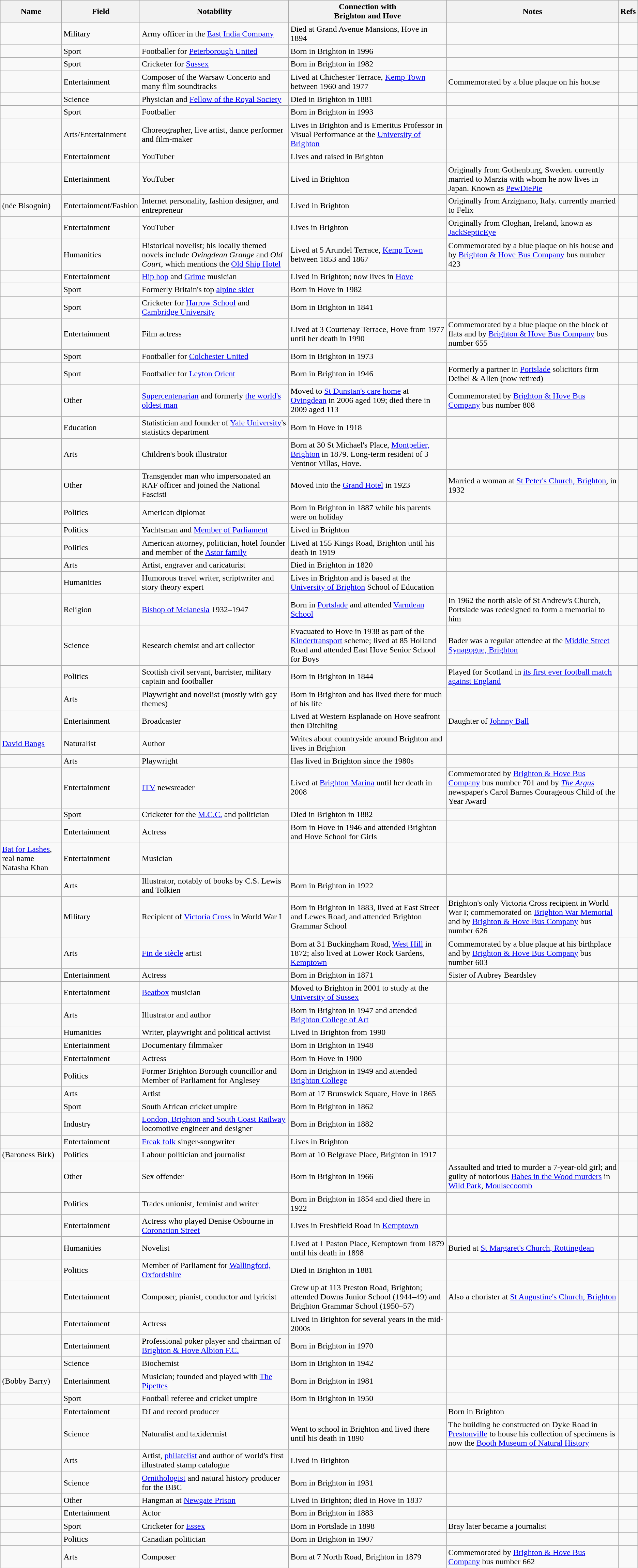<table class="wikitable sortable">
<tr>
<th>Name</th>
<th>Field</th>
<th>Notability</th>
<th class="unsortable">Connection with<br>Brighton and Hove</th>
<th class="unsortable">Notes</th>
<th class="unsortable">Refs</th>
</tr>
<tr>
<td></td>
<td>Military</td>
<td>Army officer in the <a href='#'>East India Company</a></td>
<td>Died at Grand Avenue Mansions, Hove in 1894 </td>
<td></td>
<td></td>
</tr>
<tr>
<td></td>
<td>Sport</td>
<td>Footballer for <a href='#'>Peterborough United</a></td>
<td>Born in Brighton in 1996</td>
<td></td>
</tr>
<tr>
<td></td>
<td>Sport</td>
<td>Cricketer for <a href='#'>Sussex</a></td>
<td>Born in Brighton in 1982</td>
<td></td>
<td></td>
</tr>
<tr>
<td></td>
<td>Entertainment</td>
<td>Composer of the Warsaw Concerto and many film soundtracks</td>
<td>Lived at Chichester Terrace, <a href='#'>Kemp Town</a> between 1960 and 1977</td>
<td>Commemorated by a blue plaque on his house</td>
<td></td>
</tr>
<tr>
<td></td>
<td>Science</td>
<td>Physician and <a href='#'>Fellow of the Royal Society</a></td>
<td>Died in Brighton in 1881</td>
<td></td>
<td></td>
</tr>
<tr>
<td></td>
<td>Sport</td>
<td>Footballer</td>
<td>Born in Brighton in 1993</td>
<td></td>
<td></td>
</tr>
<tr>
<td></td>
<td>Arts/Entertainment</td>
<td>Choreographer, live artist, dance performer and film-maker</td>
<td>Lives in Brighton and is Emeritus Professor in Visual Performance at the <a href='#'>University of Brighton</a></td>
<td></td>
<td></td>
</tr>
<tr>
<td></td>
<td>Entertainment</td>
<td>YouTuber</td>
<td>Lives and raised in Brighton</td>
<td></td>
<td></td>
</tr>
<tr>
<td></td>
<td>Entertainment</td>
<td>YouTuber</td>
<td>Lived in Brighton</td>
<td>Originally from Gothenburg, Sweden. currently married to Marzia with whom he now lives in Japan. Known as <a href='#'>PewDiePie</a></td>
<td></td>
</tr>
<tr>
<td> (née Bisognin)</td>
<td>Entertainment/Fashion</td>
<td>Internet personality, fashion designer, and entrepreneur</td>
<td>Lived in Brighton</td>
<td>Originally from Arzignano, Italy. currently married to Felix</td>
<td></td>
</tr>
<tr>
<td></td>
<td>Entertainment</td>
<td>YouTuber</td>
<td>Lives in Brighton</td>
<td>Originally from Cloghan, Ireland, known as <a href='#'>JackSepticEye</a></td>
<td></td>
</tr>
<tr>
<td></td>
<td>Humanities</td>
<td>Historical novelist; his locally themed novels include <em>Ovingdean Grange</em> and <em>Old Court</em>, which mentions the <a href='#'>Old Ship Hotel</a></td>
<td>Lived at 5 Arundel Terrace, <a href='#'>Kemp Town</a> between 1853 and 1867</td>
<td>Commemorated by a blue plaque on his house and by <a href='#'>Brighton & Hove Bus Company</a> bus number 423</td>
<td><br></td>
</tr>
<tr>
<td></td>
<td>Entertainment</td>
<td><a href='#'>Hip hop</a> and <a href='#'>Grime</a> musician</td>
<td>Lived in Brighton; now lives in <a href='#'>Hove</a></td>
<td></td>
<td></td>
</tr>
<tr>
<td></td>
<td>Sport</td>
<td>Formerly Britain's top <a href='#'>alpine skier</a></td>
<td>Born in Hove in 1982</td>
<td></td>
<td></td>
</tr>
<tr>
<td></td>
<td>Sport</td>
<td>Cricketer for <a href='#'>Harrow School</a> and <a href='#'>Cambridge University</a></td>
<td>Born in Brighton in 1841</td>
<td></td>
<td></td>
</tr>
<tr>
<td></td>
<td>Entertainment</td>
<td>Film actress</td>
<td>Lived at 3 Courtenay Terrace, Hove from 1977 until her death in 1990</td>
<td>Commemorated by a blue plaque on the block of flats and by <a href='#'>Brighton & Hove Bus Company</a> bus number 655</td>
<td></td>
</tr>
<tr>
<td></td>
<td>Sport</td>
<td>Footballer for <a href='#'>Colchester United</a></td>
<td>Born in Brighton in 1973</td>
<td></td>
<td></td>
</tr>
<tr>
<td></td>
<td>Sport</td>
<td>Footballer for <a href='#'>Leyton Orient</a></td>
<td>Born in Brighton in 1946</td>
<td>Formerly a partner in <a href='#'>Portslade</a> solicitors firm Deibel & Allen (now retired)</td>
<td></td>
</tr>
<tr>
<td></td>
<td>Other</td>
<td><a href='#'>Supercentenarian</a> and formerly <a href='#'>the world's oldest man</a></td>
<td>Moved to <a href='#'>St Dunstan's care home</a> at <a href='#'>Ovingdean</a> in 2006 aged 109; died there in 2009 aged 113</td>
<td>Commemorated by <a href='#'>Brighton & Hove Bus Company</a> bus number 808</td>
<td></td>
</tr>
<tr>
<td></td>
<td>Education</td>
<td>Statistician and founder of <a href='#'>Yale University</a>'s statistics department</td>
<td>Born in Hove in 1918</td>
<td></td>
<td></td>
</tr>
<tr>
<td></td>
<td>Arts</td>
<td>Children's book illustrator</td>
<td>Born at 30 St Michael's Place, <a href='#'>Montpelier, Brighton</a> in 1879.  Long-term resident of 3 Ventnor Villas, Hove.</td>
<td></td>
<td></td>
</tr>
<tr>
<td></td>
<td>Other</td>
<td>Transgender man who impersonated an RAF officer and joined the National Fascisti</td>
<td>Moved into the <a href='#'>Grand Hotel</a> in 1923</td>
<td>Married a woman at <a href='#'>St Peter's Church, Brighton</a>, in 1932</td>
<td></td>
</tr>
<tr>
<td></td>
<td>Politics</td>
<td>American diplomat</td>
<td>Born in Brighton in 1887 while his parents were on holiday</td>
<td></td>
<td></td>
</tr>
<tr>
<td></td>
<td>Politics</td>
<td>Yachtsman and <a href='#'>Member of Parliament</a></td>
<td>Lived in Brighton</td>
<td></td>
<td></td>
</tr>
<tr>
<td></td>
<td>Politics</td>
<td>American attorney, politician, hotel founder and member of the <a href='#'>Astor family</a></td>
<td>Lived at 155 Kings Road, Brighton until his death in 1919</td>
<td></td>
<td></td>
</tr>
<tr>
<td></td>
<td>Arts</td>
<td>Artist, engraver and caricaturist</td>
<td>Died in Brighton in 1820</td>
<td></td>
<td></td>
</tr>
<tr>
<td></td>
<td>Humanities</td>
<td>Humorous travel writer, scriptwriter and story theory expert</td>
<td>Lives in Brighton and is based at the <a href='#'>University of Brighton</a> School of Education</td>
<td></td>
<td></td>
</tr>
<tr>
<td></td>
<td>Religion</td>
<td><a href='#'>Bishop of Melanesia</a> 1932–1947</td>
<td>Born in <a href='#'>Portslade</a> and attended <a href='#'>Varndean School</a></td>
<td>In 1962 the north aisle of St Andrew's Church, Portslade was redesigned to form a memorial to him</td>
<td></td>
</tr>
<tr>
<td></td>
<td>Science</td>
<td>Research chemist and art collector</td>
<td>Evacuated to Hove in 1938 as part of the <a href='#'>Kindertransport</a> scheme; lived at 85 Holland Road and attended East Hove Senior School for Boys</td>
<td>Bader was a regular attendee at the <a href='#'>Middle Street Synagogue, Brighton</a></td>
<td></td>
</tr>
<tr>
<td></td>
<td>Politics</td>
<td>Scottish civil servant, barrister, military captain and footballer</td>
<td>Born in Brighton in 1844</td>
<td>Played for Scotland in <a href='#'>its first ever football match against England</a></td>
<td></td>
</tr>
<tr>
<td></td>
<td>Arts</td>
<td>Playwright and novelist (mostly with gay themes)</td>
<td>Born in Brighton and has lived there for much of his life</td>
<td></td>
<td></td>
</tr>
<tr>
<td></td>
<td>Entertainment</td>
<td>Broadcaster</td>
<td>Lived at Western Esplanade on Hove seafront then Ditchling</td>
<td>Daughter of <a href='#'>Johnny Ball</a></td>
<td></td>
</tr>
<tr>
<td><a href='#'>David Bangs</a></td>
<td>Naturalist</td>
<td>Author</td>
<td>Writes about countryside around Brighton and lives in Brighton</td>
<td></td>
<td></td>
</tr>
<tr>
<td></td>
<td>Arts</td>
<td>Playwright</td>
<td>Has lived in Brighton since the 1980s</td>
<td></td>
<td></td>
</tr>
<tr>
<td></td>
<td>Entertainment</td>
<td><a href='#'>ITV</a> newsreader</td>
<td>Lived at <a href='#'>Brighton Marina</a> until her death in 2008</td>
<td>Commemorated by <a href='#'>Brighton & Hove Bus Company</a> bus number 701 and by <em><a href='#'>The Argus</a></em> newspaper's Carol Barnes Courageous Child of the Year Award</td>
<td></td>
</tr>
<tr>
<td></td>
<td>Sport</td>
<td>Cricketer for the <a href='#'>M.C.C.</a> and politician</td>
<td>Died in Brighton in 1882</td>
<td></td>
<td></td>
</tr>
<tr>
<td></td>
<td>Entertainment</td>
<td>Actress</td>
<td>Born in Hove in 1946 and attended Brighton and Hove School for Girls</td>
<td></td>
<td></td>
</tr>
<tr>
<td><a href='#'>Bat for Lashes</a>, real name Natasha Khan</td>
<td>Entertainment</td>
<td>Musician</td>
<td></td>
<td></td>
<td></td>
</tr>
<tr>
<td></td>
<td>Arts</td>
<td>Illustrator, notably of books by C.S. Lewis and Tolkien</td>
<td>Born in Brighton in 1922</td>
<td></td>
<td></td>
</tr>
<tr>
<td></td>
<td>Military</td>
<td>Recipient of <a href='#'>Victoria Cross</a> in World War I</td>
<td>Born in Brighton in 1883, lived at East Street and Lewes Road, and attended Brighton Grammar School</td>
<td>Brighton's only Victoria Cross recipient in World War I; commemorated on <a href='#'>Brighton War Memorial</a> and by <a href='#'>Brighton & Hove Bus Company</a> bus number 626</td>
<td></td>
</tr>
<tr>
<td></td>
<td>Arts</td>
<td><a href='#'>Fin de siècle</a> artist</td>
<td>Born at 31 Buckingham Road, <a href='#'>West Hill</a> in 1872; also lived at Lower Rock Gardens, <a href='#'>Kemptown</a></td>
<td>Commemorated by a blue plaque at his birthplace and by <a href='#'>Brighton & Hove Bus Company</a> bus number 603</td>
<td></td>
</tr>
<tr>
<td></td>
<td>Entertainment</td>
<td>Actress</td>
<td>Born in Brighton in 1871</td>
<td>Sister of Aubrey Beardsley</td>
<td></td>
</tr>
<tr>
<td></td>
<td>Entertainment</td>
<td><a href='#'>Beatbox</a> musician</td>
<td>Moved to Brighton in 2001 to study at the <a href='#'>University of Sussex</a></td>
<td></td>
<td></td>
</tr>
<tr>
<td></td>
<td>Arts</td>
<td>Illustrator and author</td>
<td>Born in Brighton in 1947 and attended <a href='#'>Brighton College of Art</a></td>
<td></td>
<td></td>
</tr>
<tr>
<td></td>
<td>Humanities</td>
<td>Writer, playwright and political activist</td>
<td>Lived in Brighton from 1990</td>
<td></td>
<td></td>
</tr>
<tr>
<td></td>
<td>Entertainment</td>
<td>Documentary filmmaker</td>
<td>Born in Brighton in 1948</td>
<td></td>
<td></td>
</tr>
<tr>
<td></td>
<td>Entertainment</td>
<td>Actress</td>
<td>Born in Hove in 1900</td>
<td></td>
<td></td>
</tr>
<tr>
<td></td>
<td>Politics</td>
<td>Former Brighton Borough councillor and Member of Parliament for Anglesey</td>
<td>Born in Brighton in 1949 and attended <a href='#'>Brighton College</a></td>
<td></td>
<td></td>
</tr>
<tr>
<td></td>
<td>Arts</td>
<td>Artist</td>
<td>Born at 17 Brunswick Square, Hove in 1865</td>
<td></td>
<td></td>
</tr>
<tr>
<td></td>
<td>Sport</td>
<td>South African cricket umpire</td>
<td>Born in Brighton in 1862</td>
<td></td>
<td></td>
</tr>
<tr>
<td></td>
<td>Industry</td>
<td><a href='#'>London, Brighton and South Coast Railway</a> locomotive engineer and designer</td>
<td>Born in Brighton in 1882</td>
<td></td>
<td></td>
</tr>
<tr>
<td></td>
<td>Entertainment</td>
<td><a href='#'>Freak folk</a> singer-songwriter</td>
<td>Lives in Brighton</td>
<td></td>
<td></td>
</tr>
<tr>
<td> (Baroness Birk)</td>
<td>Politics</td>
<td>Labour politician and journalist</td>
<td>Born at 10 Belgrave Place, Brighton in 1917</td>
<td></td>
<td></td>
</tr>
<tr>
<td></td>
<td>Other</td>
<td>Sex offender</td>
<td>Born in Brighton in 1966</td>
<td>Assaulted and tried to murder a 7-year-old girl; and guilty of notorious <a href='#'>Babes in the Wood murders</a> in <a href='#'>Wild Park</a>, <a href='#'>Moulsecoomb</a></td>
<td></td>
</tr>
<tr>
<td></td>
<td>Politics</td>
<td>Trades unionist, feminist and writer</td>
<td>Born in Brighton in 1854 and died there in 1922</td>
<td></td>
<td></td>
</tr>
<tr>
<td></td>
<td>Entertainment</td>
<td>Actress who played Denise Osbourne in <a href='#'>Coronation Street</a></td>
<td>Lives in Freshfield Road in <a href='#'>Kemptown</a></td>
<td></td>
<td></td>
</tr>
<tr>
<td></td>
<td>Humanities</td>
<td>Novelist</td>
<td>Lived at 1 Paston Place, Kemptown from 1879 until his death in 1898</td>
<td>Buried at <a href='#'>St Margaret's Church, Rottingdean</a></td>
<td></td>
</tr>
<tr>
<td></td>
<td>Politics</td>
<td>Member of Parliament for <a href='#'>Wallingford, Oxfordshire</a></td>
<td>Died in Brighton in 1881</td>
<td></td>
<td></td>
</tr>
<tr>
<td></td>
<td>Entertainment</td>
<td>Composer, pianist, conductor and lyricist</td>
<td>Grew up at 113 Preston Road, Brighton; attended Downs Junior School (1944–49) and Brighton Grammar School (1950–57)</td>
<td>Also a chorister at <a href='#'>St Augustine's Church, Brighton</a></td>
<td></td>
</tr>
<tr>
<td></td>
<td>Entertainment</td>
<td>Actress</td>
<td>Lived in Brighton for several years in the mid-2000s</td>
<td></td>
<td></td>
</tr>
<tr>
<td></td>
<td>Entertainment</td>
<td>Professional poker player and chairman of <a href='#'>Brighton & Hove Albion F.C.</a></td>
<td>Born in Brighton in 1970</td>
<td></td>
<td></td>
</tr>
<tr>
<td></td>
<td>Science</td>
<td>Biochemist</td>
<td>Born in Brighton in 1942</td>
<td></td>
<td></td>
</tr>
<tr>
<td> (Bobby Barry)</td>
<td>Entertainment</td>
<td>Musician; founded and played with <a href='#'>The Pipettes</a></td>
<td>Born in Brighton in 1981</td>
<td></td>
<td></td>
</tr>
<tr>
<td></td>
<td>Sport</td>
<td>Football referee and cricket umpire</td>
<td>Born in Brighton in 1950</td>
<td></td>
<td></td>
</tr>
<tr>
<td></td>
<td>Entertainment</td>
<td>DJ and record producer</td>
<td></td>
<td>Born in Brighton</td>
<td></td>
</tr>
<tr>
<td></td>
<td>Science</td>
<td>Naturalist and taxidermist</td>
<td>Went to school in Brighton and lived there until his death in 1890</td>
<td>The building he constructed on Dyke Road in <a href='#'>Prestonville</a> to house his collection of specimens is now the <a href='#'>Booth Museum of Natural History</a></td>
<td></td>
</tr>
<tr>
<td></td>
<td>Arts</td>
<td>Artist, <a href='#'>philatelist</a> and author of world's first illustrated stamp catalogue</td>
<td>Lived in Brighton</td>
<td></td>
<td></td>
</tr>
<tr>
<td></td>
<td>Science</td>
<td><a href='#'>Ornithologist</a> and natural history producer for the BBC</td>
<td>Born in Brighton in 1931</td>
<td></td>
<td></td>
</tr>
<tr>
<td></td>
<td>Other</td>
<td>Hangman at <a href='#'>Newgate Prison</a></td>
<td>Lived in Brighton; died in Hove in 1837</td>
<td></td>
<td></td>
</tr>
<tr>
<td></td>
<td>Entertainment</td>
<td>Actor</td>
<td>Born in Brighton in 1883</td>
<td></td>
<td></td>
</tr>
<tr>
<td></td>
<td>Sport</td>
<td>Cricketer for <a href='#'>Essex</a></td>
<td>Born in Portslade in 1898</td>
<td>Bray later became a journalist</td>
<td></td>
</tr>
<tr>
<td></td>
<td>Politics</td>
<td>Canadian politician</td>
<td>Born in Brighton in 1907</td>
<td></td>
<td></td>
</tr>
<tr>
<td></td>
<td>Arts</td>
<td>Composer</td>
<td>Born at 7 North Road, Brighton in 1879</td>
<td>Commemorated by <a href='#'>Brighton & Hove Bus Company</a> bus number 662</td>
<td></td>
</tr>
</table>
